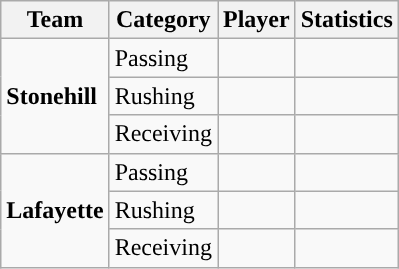<table class="wikitable" style="float: right;">
<tr>
<th>Team</th>
<th>Category</th>
<th>Player</th>
<th>Statistics</th>
</tr>
<tr>
<td rowspan=3><strong>Stonehill</strong></td>
<td>Passing</td>
<td></td>
<td></td>
</tr>
<tr>
<td>Rushing</td>
<td></td>
<td></td>
</tr>
<tr>
<td>Receiving</td>
<td></td>
<td></td>
</tr>
<tr>
<td rowspan=3><strong>Lafayette</strong></td>
<td>Passing</td>
<td></td>
<td></td>
</tr>
<tr>
<td>Rushing</td>
<td></td>
<td></td>
</tr>
<tr>
<td>Receiving</td>
<td></td>
<td></td>
</tr>
</table>
